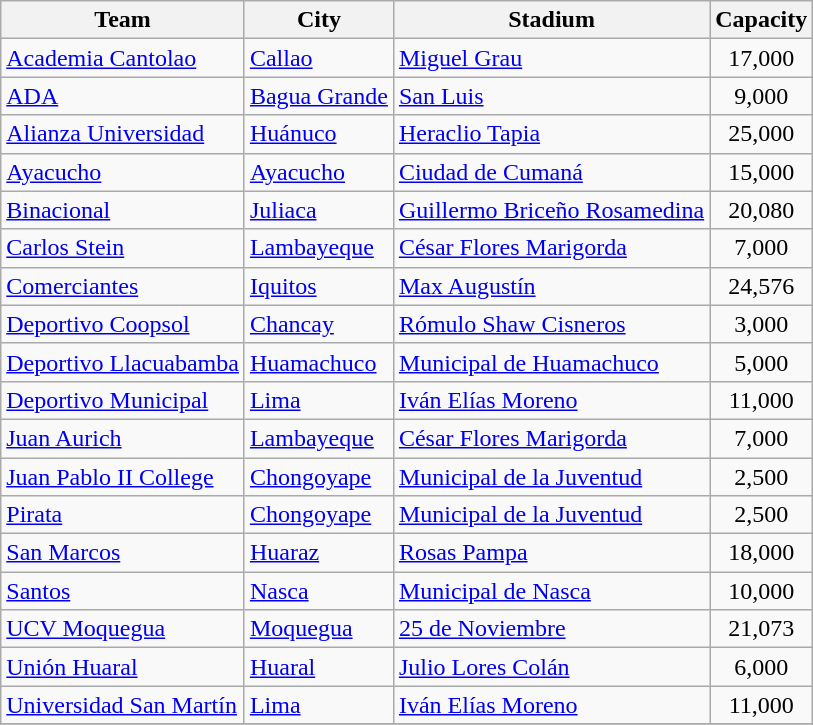<table class="wikitable sortable">
<tr>
<th>Team</th>
<th>City</th>
<th>Stadium</th>
<th>Capacity</th>
</tr>
<tr>
<td><a href='#'>Academia Cantolao</a></td>
<td><a href='#'>Callao</a></td>
<td><a href='#'>Miguel Grau</a></td>
<td align="center">17,000</td>
</tr>
<tr>
<td><a href='#'>ADA</a></td>
<td><a href='#'>Bagua Grande</a></td>
<td><a href='#'>San Luis</a></td>
<td align="center">9,000</td>
</tr>
<tr>
<td><a href='#'>Alianza Universidad</a></td>
<td><a href='#'>Huánuco</a></td>
<td><a href='#'>Heraclio Tapia</a></td>
<td align="center">25,000</td>
</tr>
<tr>
<td><a href='#'>Ayacucho</a></td>
<td><a href='#'>Ayacucho</a></td>
<td><a href='#'>Ciudad de Cumaná</a></td>
<td align="center">15,000</td>
</tr>
<tr>
<td><a href='#'>Binacional</a></td>
<td><a href='#'>Juliaca</a></td>
<td><a href='#'>Guillermo Briceño Rosamedina</a></td>
<td align="center">20,080</td>
</tr>
<tr>
<td><a href='#'>Carlos Stein</a></td>
<td><a href='#'>Lambayeque</a></td>
<td><a href='#'>César Flores Marigorda</a></td>
<td align="center">7,000</td>
</tr>
<tr>
<td><a href='#'>Comerciantes</a></td>
<td><a href='#'>Iquitos</a></td>
<td><a href='#'>Max Augustín</a></td>
<td align="center">24,576</td>
</tr>
<tr>
<td><a href='#'>Deportivo Coopsol</a></td>
<td><a href='#'>Chancay</a></td>
<td><a href='#'>Rómulo Shaw Cisneros</a></td>
<td align="center">3,000</td>
</tr>
<tr>
<td><a href='#'>Deportivo Llacuabamba</a></td>
<td><a href='#'>Huamachuco</a></td>
<td><a href='#'>Municipal de Huamachuco</a></td>
<td align="center">5,000</td>
</tr>
<tr>
<td><a href='#'>Deportivo Municipal</a></td>
<td><a href='#'>Lima</a></td>
<td><a href='#'>Iván Elías Moreno</a></td>
<td align="center">11,000</td>
</tr>
<tr>
<td><a href='#'>Juan Aurich</a></td>
<td><a href='#'>Lambayeque</a></td>
<td><a href='#'>César Flores Marigorda</a></td>
<td align="center">7,000</td>
</tr>
<tr>
<td><a href='#'>Juan Pablo II College</a></td>
<td><a href='#'>Chongoyape</a></td>
<td><a href='#'>Municipal de la Juventud</a></td>
<td align="center">2,500</td>
</tr>
<tr>
<td><a href='#'>Pirata</a></td>
<td><a href='#'>Chongoyape</a></td>
<td><a href='#'>Municipal de la Juventud</a></td>
<td align="center">2,500</td>
</tr>
<tr>
<td><a href='#'>San Marcos</a></td>
<td><a href='#'>Huaraz</a></td>
<td><a href='#'>Rosas Pampa</a></td>
<td align="center">18,000</td>
</tr>
<tr>
<td><a href='#'>Santos</a></td>
<td><a href='#'>Nasca</a></td>
<td><a href='#'>Municipal de Nasca</a></td>
<td align="center">10,000</td>
</tr>
<tr>
<td><a href='#'>UCV Moquegua</a></td>
<td><a href='#'>Moquegua</a></td>
<td><a href='#'>25 de Noviembre</a></td>
<td align="center">21,073</td>
</tr>
<tr>
<td><a href='#'>Unión Huaral</a></td>
<td><a href='#'>Huaral</a></td>
<td><a href='#'>Julio Lores Colán</a></td>
<td align="center">6,000</td>
</tr>
<tr>
<td><a href='#'>Universidad San Martín</a></td>
<td><a href='#'>Lima</a></td>
<td><a href='#'>Iván Elías Moreno</a></td>
<td align="center">11,000</td>
</tr>
<tr>
</tr>
</table>
